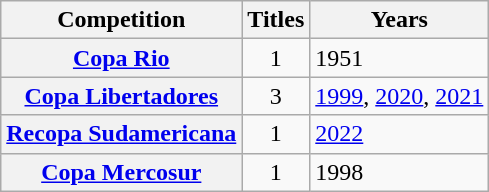<table class="wikitable plainrowheaders">
<tr>
<th scope="col">Competition</th>
<th scope="col">Titles</th>
<th scope="col">Years</th>
</tr>
<tr>
<th scope="row"><a href='#'>Copa Rio</a></th>
<td style="text-align:center;">1</td>
<td>1951</td>
</tr>
<tr>
<th scope="row"><a href='#'>Copa Libertadores</a></th>
<td style="text-align:center;">3</td>
<td><a href='#'>1999</a>, <a href='#'>2020</a>, <a href='#'>2021</a></td>
</tr>
<tr>
<th scope="row"><a href='#'>Recopa Sudamericana</a></th>
<td style="text-align:center;">1</td>
<td><a href='#'>2022</a></td>
</tr>
<tr>
<th scope="row"><a href='#'>Copa Mercosur</a></th>
<td style="text-align:center;">1</td>
<td>1998</td>
</tr>
</table>
